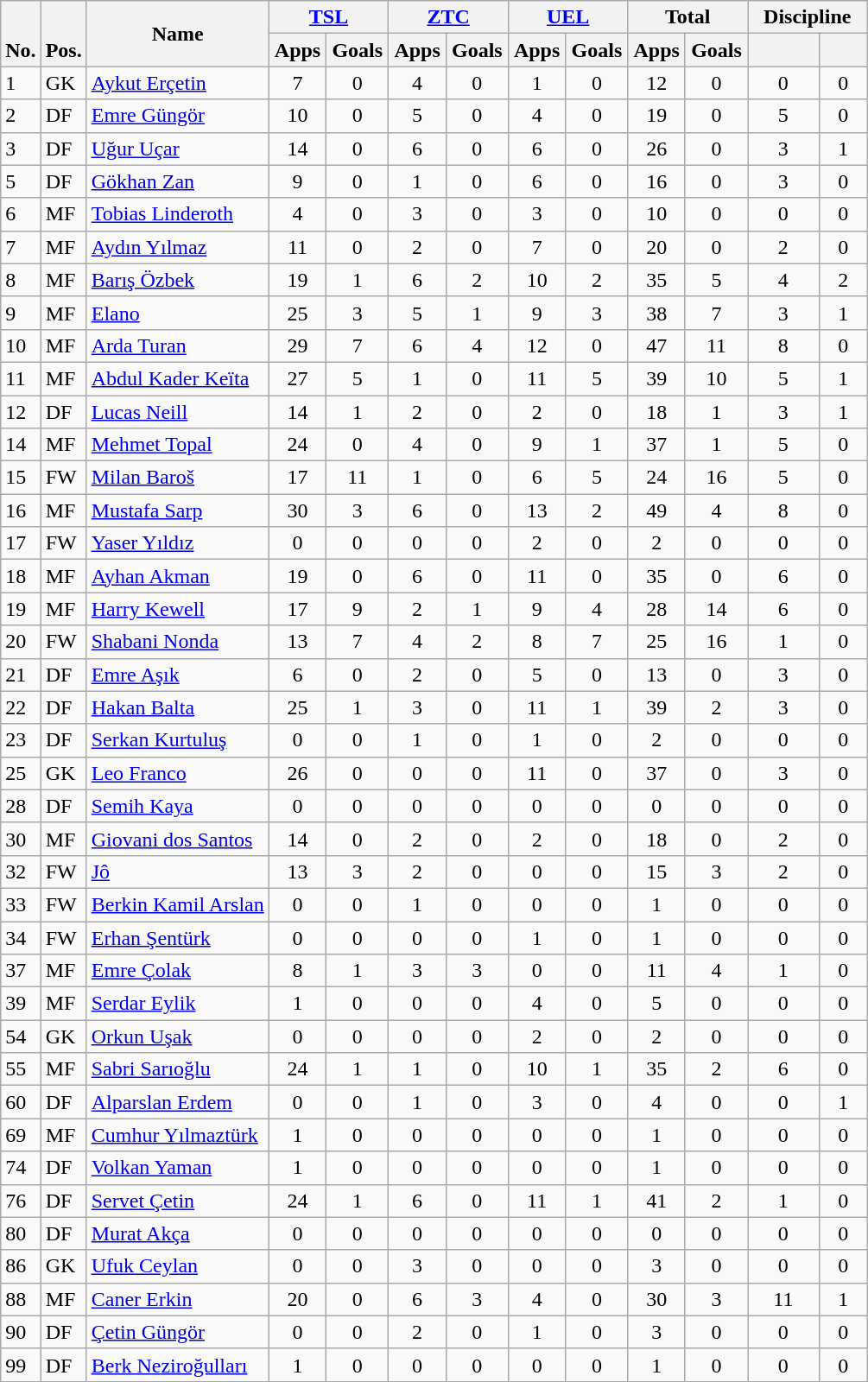<table class="wikitable sortable" style="text-align:center">
<tr>
<th rowspan="2" valign="bottom">No.</th>
<th rowspan="2" valign="bottom">Pos.</th>
<th rowspan="2">Name</th>
<th colspan="2" width="85"><a href='#'>TSL</a></th>
<th colspan="2" width="85"><a href='#'>ZTC</a></th>
<th colspan="2" width="85"><a href='#'>UEL</a></th>
<th colspan="2" width="85">Total</th>
<th colspan="2" width="85">Discipline</th>
</tr>
<tr>
<th>Apps</th>
<th>Goals</th>
<th>Apps</th>
<th>Goals</th>
<th>Apps</th>
<th>Goals</th>
<th>Apps</th>
<th>Goals</th>
<th></th>
<th></th>
</tr>
<tr>
<td align="left">1</td>
<td align="left">GK</td>
<td align="left"> <a href='#'>Aykut Erçetin</a></td>
<td>7</td>
<td>0</td>
<td>4</td>
<td>0</td>
<td>1</td>
<td>0</td>
<td>12</td>
<td>0</td>
<td>0</td>
<td>0</td>
</tr>
<tr>
<td align="left">2</td>
<td align="left">DF</td>
<td align="left"> <a href='#'>Emre Güngör</a></td>
<td>10</td>
<td>0</td>
<td>5</td>
<td>0</td>
<td>4</td>
<td>0</td>
<td>19</td>
<td>0</td>
<td>5</td>
<td>0</td>
</tr>
<tr>
<td align="left">3</td>
<td align="left">DF</td>
<td align="left"> <a href='#'>Uğur Uçar</a></td>
<td>14</td>
<td>0</td>
<td>6</td>
<td>0</td>
<td>6</td>
<td>0</td>
<td>26</td>
<td>0</td>
<td>3</td>
<td>1</td>
</tr>
<tr>
<td align="left">5</td>
<td align="left">DF</td>
<td align="left"> <a href='#'>Gökhan Zan</a></td>
<td>9</td>
<td>0</td>
<td>1</td>
<td>0</td>
<td>6</td>
<td>0</td>
<td>16</td>
<td>0</td>
<td>3</td>
<td>0</td>
</tr>
<tr>
<td align="left">6</td>
<td align="left">MF</td>
<td align="left"> <a href='#'>Tobias Linderoth</a></td>
<td>4</td>
<td>0</td>
<td>3</td>
<td>0</td>
<td>3</td>
<td>0</td>
<td>10</td>
<td>0</td>
<td>0</td>
<td>0</td>
</tr>
<tr>
<td align="left">7</td>
<td align="left">MF</td>
<td align="left"> <a href='#'>Aydın Yılmaz</a></td>
<td>11</td>
<td>0</td>
<td>2</td>
<td>0</td>
<td>7</td>
<td>0</td>
<td>20</td>
<td>0</td>
<td>2</td>
<td>0</td>
</tr>
<tr>
<td align="left">8</td>
<td align="left">MF</td>
<td align="left"> <a href='#'>Barış Özbek</a></td>
<td>19</td>
<td>1</td>
<td>6</td>
<td>2</td>
<td>10</td>
<td>2</td>
<td>35</td>
<td>5</td>
<td>4</td>
<td>2</td>
</tr>
<tr>
<td align="left">9</td>
<td align="left">MF</td>
<td align="left"> <a href='#'>Elano</a></td>
<td>25</td>
<td>3</td>
<td>5</td>
<td>1</td>
<td>9</td>
<td>3</td>
<td>38</td>
<td>7</td>
<td>3</td>
<td>1</td>
</tr>
<tr>
<td align="left">10</td>
<td align="left">MF</td>
<td align="left"> <a href='#'>Arda Turan</a></td>
<td>29</td>
<td>7</td>
<td>6</td>
<td>4</td>
<td>12</td>
<td>0</td>
<td>47</td>
<td>11</td>
<td>8</td>
<td>0</td>
</tr>
<tr>
<td align="left">11</td>
<td align="left">MF</td>
<td align="left"> <a href='#'>Abdul Kader Keïta</a></td>
<td>27</td>
<td>5</td>
<td>1</td>
<td>0</td>
<td>11</td>
<td>5</td>
<td>39</td>
<td>10</td>
<td>5</td>
<td>1</td>
</tr>
<tr>
<td align="left">12</td>
<td align="left">DF</td>
<td align="left"> <a href='#'>Lucas Neill</a></td>
<td>14</td>
<td>1</td>
<td>2</td>
<td>0</td>
<td>2</td>
<td>0</td>
<td>18</td>
<td>1</td>
<td>3</td>
<td>1</td>
</tr>
<tr>
<td align="left">14</td>
<td align="left">MF</td>
<td align="left"> <a href='#'>Mehmet Topal</a></td>
<td>24</td>
<td>0</td>
<td>4</td>
<td>0</td>
<td>9</td>
<td>1</td>
<td>37</td>
<td>1</td>
<td>5</td>
<td>0</td>
</tr>
<tr>
<td align="left">15</td>
<td align="left">FW</td>
<td align="left"> <a href='#'>Milan Baroš</a></td>
<td>17</td>
<td>11</td>
<td>1</td>
<td>0</td>
<td>6</td>
<td>5</td>
<td>24</td>
<td>16</td>
<td>5</td>
<td>0</td>
</tr>
<tr>
<td align="left">16</td>
<td align="left">MF</td>
<td align="left"> <a href='#'>Mustafa Sarp</a></td>
<td>30</td>
<td>3</td>
<td>6</td>
<td>0</td>
<td>13</td>
<td>2</td>
<td>49</td>
<td>4</td>
<td>8</td>
<td>0</td>
</tr>
<tr>
<td align="left">17</td>
<td align="left">FW</td>
<td align="left"> <a href='#'>Yaser Yıldız</a></td>
<td>0</td>
<td>0</td>
<td>0</td>
<td>0</td>
<td>2</td>
<td>0</td>
<td>2</td>
<td>0</td>
<td>0</td>
<td>0</td>
</tr>
<tr>
<td align="left">18</td>
<td align="left">MF</td>
<td align="left"> <a href='#'>Ayhan Akman</a></td>
<td>19</td>
<td>0</td>
<td>6</td>
<td>0</td>
<td>11</td>
<td>0</td>
<td>35</td>
<td>0</td>
<td>6</td>
<td>0</td>
</tr>
<tr>
<td align="left">19</td>
<td align="left">MF</td>
<td align="left"> <a href='#'>Harry Kewell</a></td>
<td>17</td>
<td>9</td>
<td>2</td>
<td>1</td>
<td>9</td>
<td>4</td>
<td>28</td>
<td>14</td>
<td>6</td>
<td>0</td>
</tr>
<tr>
<td align="left">20</td>
<td align="left">FW</td>
<td align="left"> <a href='#'>Shabani Nonda</a></td>
<td>13</td>
<td>7</td>
<td>4</td>
<td>2</td>
<td>8</td>
<td>7</td>
<td>25</td>
<td>16</td>
<td>1</td>
<td>0</td>
</tr>
<tr>
<td align="left">21</td>
<td align="left">DF</td>
<td align="left"> <a href='#'>Emre Aşık</a></td>
<td>6</td>
<td>0</td>
<td>2</td>
<td>0</td>
<td>5</td>
<td>0</td>
<td>13</td>
<td>0</td>
<td>3</td>
<td>0</td>
</tr>
<tr>
<td align="left">22</td>
<td align="left">DF</td>
<td align="left"> <a href='#'>Hakan Balta</a></td>
<td>25</td>
<td>1</td>
<td>3</td>
<td>0</td>
<td>11</td>
<td>1</td>
<td>39</td>
<td>2</td>
<td>3</td>
<td>0</td>
</tr>
<tr>
<td align="left">23</td>
<td align="left">DF</td>
<td align="left"> <a href='#'>Serkan Kurtuluş</a></td>
<td>0</td>
<td>0</td>
<td>1</td>
<td>0</td>
<td>1</td>
<td>0</td>
<td>2</td>
<td>0</td>
<td>0</td>
<td>0</td>
</tr>
<tr>
<td align="left">25</td>
<td align="left">GK</td>
<td align="left"> <a href='#'>Leo Franco</a></td>
<td>26</td>
<td>0</td>
<td>0</td>
<td>0</td>
<td>11</td>
<td>0</td>
<td>37</td>
<td>0</td>
<td>3</td>
<td>0</td>
</tr>
<tr>
<td align="left">28</td>
<td align="left">DF</td>
<td align="left"> <a href='#'>Semih Kaya</a></td>
<td>0</td>
<td>0</td>
<td>0</td>
<td>0</td>
<td>0</td>
<td>0</td>
<td>0</td>
<td>0</td>
<td>0</td>
<td>0</td>
</tr>
<tr>
<td align="left">30</td>
<td align="left">MF</td>
<td align="left"> <a href='#'>Giovani dos Santos</a></td>
<td>14</td>
<td>0</td>
<td>2</td>
<td>0</td>
<td>2</td>
<td>0</td>
<td>18</td>
<td>0</td>
<td>2</td>
<td>0</td>
</tr>
<tr>
<td align="left">32</td>
<td align="left">FW</td>
<td align="left"> <a href='#'>Jô</a></td>
<td>13</td>
<td>3</td>
<td>2</td>
<td>0</td>
<td>0</td>
<td>0</td>
<td>15</td>
<td>3</td>
<td>2</td>
<td>0</td>
</tr>
<tr>
<td align="left">33</td>
<td align="left">FW</td>
<td align="left"> <a href='#'>Berkin Kamil Arslan</a></td>
<td>0</td>
<td>0</td>
<td>1</td>
<td>0</td>
<td>0</td>
<td>0</td>
<td>1</td>
<td>0</td>
<td>0</td>
<td>0</td>
</tr>
<tr>
<td align="left">34</td>
<td align="left">FW</td>
<td align="left"> <a href='#'>Erhan Şentürk</a></td>
<td>0</td>
<td>0</td>
<td>0</td>
<td>0</td>
<td>1</td>
<td>0</td>
<td>1</td>
<td>0</td>
<td>0</td>
<td>0</td>
</tr>
<tr>
<td align="left">37</td>
<td align="left">MF</td>
<td align="left"> <a href='#'>Emre Çolak</a></td>
<td>8</td>
<td>1</td>
<td>3</td>
<td>3</td>
<td>0</td>
<td>0</td>
<td>11</td>
<td>4</td>
<td>1</td>
<td>0</td>
</tr>
<tr>
<td align="left">39</td>
<td align="left">MF</td>
<td align="left"> <a href='#'>Serdar Eylik</a></td>
<td>1</td>
<td>0</td>
<td>0</td>
<td>0</td>
<td>4</td>
<td>0</td>
<td>5</td>
<td>0</td>
<td>0</td>
<td>0</td>
</tr>
<tr>
<td align="left">54</td>
<td align="left">GK</td>
<td align="left"> <a href='#'>Orkun Uşak</a></td>
<td>0</td>
<td>0</td>
<td>0</td>
<td>0</td>
<td>2</td>
<td>0</td>
<td>2</td>
<td>0</td>
<td>0</td>
<td>0</td>
</tr>
<tr>
<td align="left">55</td>
<td align="left">MF</td>
<td align="left"> <a href='#'>Sabri Sarıoğlu</a></td>
<td>24</td>
<td>1</td>
<td>1</td>
<td>0</td>
<td>10</td>
<td>1</td>
<td>35</td>
<td>2</td>
<td>6</td>
<td>0</td>
</tr>
<tr>
<td align="left">60</td>
<td align="left">DF</td>
<td align="left"> <a href='#'>Alparslan Erdem</a></td>
<td>0</td>
<td>0</td>
<td>1</td>
<td>0</td>
<td>3</td>
<td>0</td>
<td>4</td>
<td>0</td>
<td>0</td>
<td>1</td>
</tr>
<tr>
<td align="left">69</td>
<td align="left">MF</td>
<td align="left"> <a href='#'>Cumhur Yılmaztürk</a></td>
<td>1</td>
<td>0</td>
<td>0</td>
<td>0</td>
<td>0</td>
<td>0</td>
<td>1</td>
<td>0</td>
<td>0</td>
<td>0</td>
</tr>
<tr>
<td align="left">74</td>
<td align="left">DF</td>
<td align="left"> <a href='#'>Volkan Yaman</a></td>
<td>1</td>
<td>0</td>
<td>0</td>
<td>0</td>
<td>0</td>
<td>0</td>
<td>1</td>
<td>0</td>
<td>0</td>
<td>0</td>
</tr>
<tr>
<td align="left">76</td>
<td align="left">DF</td>
<td align="left"> <a href='#'>Servet Çetin</a></td>
<td>24</td>
<td>1</td>
<td>6</td>
<td>0</td>
<td>11</td>
<td>1</td>
<td>41</td>
<td>2</td>
<td>1</td>
<td>0</td>
</tr>
<tr>
<td align="left">80</td>
<td align="left">DF</td>
<td align="left"> <a href='#'>Murat Akça</a></td>
<td>0</td>
<td>0</td>
<td>0</td>
<td>0</td>
<td>0</td>
<td>0</td>
<td>0</td>
<td>0</td>
<td>0</td>
<td>0</td>
</tr>
<tr>
<td align="left">86</td>
<td align="left">GK</td>
<td align="left"> <a href='#'>Ufuk Ceylan</a></td>
<td>0</td>
<td>0</td>
<td>3</td>
<td>0</td>
<td>0</td>
<td>0</td>
<td>3</td>
<td>0</td>
<td>0</td>
<td>0</td>
</tr>
<tr>
<td align="left">88</td>
<td align="left">MF</td>
<td align="left"> <a href='#'>Caner Erkin</a></td>
<td>20</td>
<td>0</td>
<td>6</td>
<td>3</td>
<td>4</td>
<td>0</td>
<td>30</td>
<td>3</td>
<td>11</td>
<td>1</td>
</tr>
<tr>
<td align="left">90</td>
<td align="left">DF</td>
<td align="left"> <a href='#'>Çetin Güngör</a></td>
<td>0</td>
<td>0</td>
<td>2</td>
<td>0</td>
<td>1</td>
<td>0</td>
<td>3</td>
<td>0</td>
<td>0</td>
<td>0</td>
</tr>
<tr>
<td align="left">99</td>
<td align="left">DF</td>
<td align="left"> <a href='#'>Berk Neziroğulları</a></td>
<td>1</td>
<td>0</td>
<td>0</td>
<td>0</td>
<td>0</td>
<td>0</td>
<td>1</td>
<td>0</td>
<td>0</td>
<td>0</td>
</tr>
</table>
